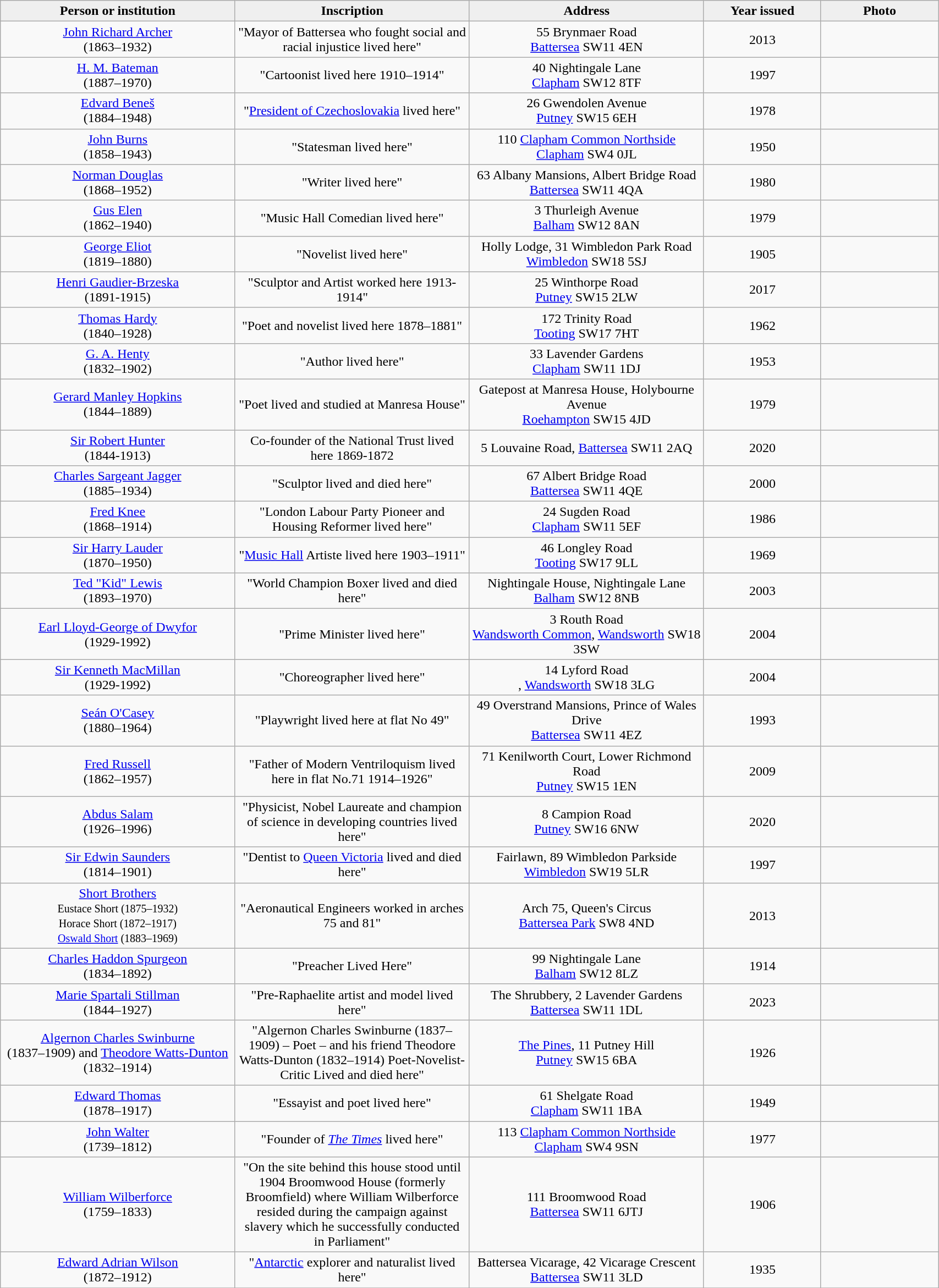<table class="wikitable"  style="width:90%; text-align:center;">
<tr>
<th style="width:20%; background:#efefef;">Person or institution</th>
<th style="width:20%; background:#efefef;">Inscription</th>
<th style="width:20%; background:#efefef;">Address</th>
<th style="width:10%; background:#efefef;">Year issued</th>
<th style="width:10%; background:#efefef;">Photo</th>
</tr>
<tr>
<td><a href='#'>John Richard Archer</a><br>(1863–1932)</td>
<td>"Mayor of Battersea who fought social and racial injustice lived here"</td>
<td>55 Brynmaer Road<br><a href='#'>Battersea</a> SW11 4EN</td>
<td>2013</td>
<td></td>
</tr>
<tr>
<td><a href='#'>H. M. Bateman</a><br>(1887–1970)</td>
<td>"Cartoonist lived here 1910–1914"</td>
<td>40 Nightingale Lane<br><a href='#'>Clapham</a> SW12 8TF</td>
<td>1997</td>
<td></td>
</tr>
<tr>
<td><a href='#'>Edvard Beneš</a><br>(1884–1948)</td>
<td>"<a href='#'>President of Czechoslovakia</a> lived here"</td>
<td>26 Gwendolen Avenue<br><a href='#'>Putney</a> SW15 6EH</td>
<td>1978</td>
<td></td>
</tr>
<tr>
<td><a href='#'>John Burns</a><br>(1858–1943)</td>
<td>"Statesman lived here"</td>
<td>110 <a href='#'>Clapham Common Northside</a><br><a href='#'>Clapham</a> SW4 0JL</td>
<td>1950</td>
<td></td>
</tr>
<tr>
<td><a href='#'>Norman Douglas</a><br>(1868–1952)</td>
<td>"Writer lived here"</td>
<td>63 Albany Mansions, Albert Bridge Road<br><a href='#'>Battersea</a> SW11 4QA</td>
<td>1980</td>
<td></td>
</tr>
<tr>
<td><a href='#'>Gus Elen</a><br>(1862–1940)</td>
<td>"Music Hall Comedian lived here"</td>
<td>3 Thurleigh Avenue<br><a href='#'>Balham</a> SW12 8AN</td>
<td>1979</td>
<td></td>
</tr>
<tr>
<td><a href='#'>George Eliot</a><br>(1819–1880)</td>
<td>"Novelist lived here"</td>
<td>Holly Lodge, 31 Wimbledon Park Road<br><a href='#'>Wimbledon</a> SW18 5SJ</td>
<td>1905</td>
<td></td>
</tr>
<tr>
<td><a href='#'>Henri Gaudier-Brzeska</a><br>(1891-1915)</td>
<td>"Sculptor and Artist worked here 1913-1914"</td>
<td>25 Winthorpe Road<br><a href='#'>Putney</a> SW15 2LW</td>
<td>2017</td>
<td></td>
</tr>
<tr>
<td><a href='#'>Thomas Hardy</a><br>(1840–1928)</td>
<td>"Poet and novelist lived here 1878–1881"</td>
<td>172 Trinity Road<br><a href='#'>Tooting</a> SW17 7HT</td>
<td>1962</td>
<td></td>
</tr>
<tr>
<td><a href='#'>G. A. Henty</a><br>(1832–1902)</td>
<td>"Author lived here"</td>
<td>33 Lavender Gardens<br><a href='#'>Clapham</a> SW11 1DJ</td>
<td>1953</td>
<td></td>
</tr>
<tr>
<td><a href='#'>Gerard Manley Hopkins</a><br>(1844–1889)</td>
<td>"Poet lived and studied at Manresa House"</td>
<td>Gatepost at Manresa House, Holybourne Avenue<br><a href='#'>Roehampton</a> SW15 4JD</td>
<td>1979</td>
<td></td>
</tr>
<tr>
<td><a href='#'>Sir Robert Hunter</a><br>(1844-1913)</td>
<td>Co-founder of the National Trust lived here 1869-1872</td>
<td>5 Louvaine Road, <a href='#'>Battersea</a> SW11 2AQ</td>
<td>2020</td>
<td></td>
</tr>
<tr>
<td><a href='#'>Charles Sargeant Jagger</a><br>(1885–1934)</td>
<td>"Sculptor lived and died here"</td>
<td>67 Albert Bridge Road<br><a href='#'>Battersea</a> SW11 4QE</td>
<td>2000</td>
<td></td>
</tr>
<tr>
<td><a href='#'>Fred Knee</a><br>(1868–1914)</td>
<td>"London Labour Party Pioneer and Housing Reformer lived here"</td>
<td>24 Sugden Road<br><a href='#'>Clapham</a> SW11 5EF</td>
<td>1986</td>
<td></td>
</tr>
<tr>
<td><a href='#'>Sir Harry Lauder</a><br>(1870–1950)</td>
<td>"<a href='#'>Music Hall</a> Artiste lived here 1903–1911"</td>
<td>46 Longley Road<br><a href='#'>Tooting</a> SW17 9LL</td>
<td>1969</td>
<td></td>
</tr>
<tr>
<td><a href='#'>Ted "Kid" Lewis</a><br>(1893–1970)</td>
<td>"World Champion Boxer lived and died here"</td>
<td>Nightingale House, Nightingale Lane<br><a href='#'>Balham</a> SW12 8NB</td>
<td>2003</td>
<td></td>
</tr>
<tr>
<td><a href='#'>Earl Lloyd-George of Dwyfor</a><br>(1929-1992)</td>
<td>"Prime Minister lived here"</td>
<td>3 Routh Road<br><a href='#'>Wandsworth Common</a>, <a href='#'>Wandsworth</a> SW18 3SW</td>
<td>2004</td>
<td></td>
</tr>
<tr>
<td><a href='#'>Sir Kenneth MacMillan</a><br>(1929-1992)</td>
<td>"Choreographer lived here"</td>
<td>14 Lyford Road<br>, <a href='#'>Wandsworth</a> SW18 3LG</td>
<td>2004</td>
<td></td>
</tr>
<tr>
<td><a href='#'>Seán O'Casey</a><br>(1880–1964)</td>
<td>"Playwright lived here at flat No 49"</td>
<td>49 Overstrand Mansions, Prince of Wales Drive<br><a href='#'>Battersea</a> SW11 4EZ</td>
<td>1993</td>
<td></td>
</tr>
<tr>
<td><a href='#'>Fred Russell</a><br>(1862–1957)</td>
<td>"Father of Modern Ventriloquism lived here in flat No.71 1914–1926"</td>
<td>71 Kenilworth Court, Lower Richmond Road<br><a href='#'>Putney</a> SW15 1EN</td>
<td>2009</td>
<td></td>
</tr>
<tr>
<td><a href='#'>Abdus Salam</a><br>(1926–1996)</td>
<td>"Physicist, Nobel Laureate and champion of science in developing countries lived here"</td>
<td>8 Campion Road<br><a href='#'>Putney</a> SW16 6NW</td>
<td>2020</td>
<td></td>
</tr>
<tr>
<td><a href='#'>Sir Edwin Saunders</a><br>(1814–1901)</td>
<td>"Dentist to <a href='#'>Queen Victoria</a> lived and died here"</td>
<td>Fairlawn, 89 Wimbledon Parkside<br><a href='#'>Wimbledon</a> SW19 5LR</td>
<td>1997</td>
<td></td>
</tr>
<tr>
<td><a href='#'>Short Brothers</a><br><small>Eustace Short (1875–1932)<br>Horace Short (1872–1917)<br><a href='#'>Oswald Short</a> (1883–1969)</small></td>
<td>"Aeronautical Engineers worked in arches 75 and 81"</td>
<td>Arch 75, Queen's Circus<br><a href='#'>Battersea Park</a> SW8 4ND</td>
<td>2013</td>
<td></td>
</tr>
<tr>
<td><a href='#'>Charles Haddon Spurgeon</a><br>(1834–1892)</td>
<td>"Preacher Lived Here"</td>
<td>99 Nightingale Lane<br><a href='#'>Balham</a> SW12 8LZ</td>
<td>1914</td>
<td></td>
</tr>
<tr>
<td><a href='#'>Marie Spartali Stillman</a><br>(1844–1927)</td>
<td>"Pre-Raphaelite artist and model lived here"</td>
<td>The Shrubbery, 2 Lavender Gardens<br><a href='#'>Battersea</a> SW11 1DL</td>
<td>2023</td>
<td></td>
</tr>
<tr>
<td><a href='#'>Algernon Charles Swinburne</a><br>(1837–1909) and <a href='#'>Theodore Watts-Dunton</a><br>(1832–1914)</td>
<td>"Algernon Charles Swinburne (1837–1909) – Poet – and his friend Theodore Watts-Dunton (1832–1914) Poet-Novelist-Critic Lived and died here"</td>
<td><a href='#'>The Pines</a>, 11 Putney Hill<br><a href='#'>Putney</a> SW15 6BA</td>
<td>1926</td>
<td></td>
</tr>
<tr>
<td><a href='#'>Edward Thomas</a><br>(1878–1917)</td>
<td>"Essayist and poet lived here"</td>
<td>61 Shelgate Road<br><a href='#'>Clapham</a> SW11 1BA</td>
<td>1949</td>
<td></td>
</tr>
<tr>
<td><a href='#'>John Walter</a><br>(1739–1812)</td>
<td>"Founder of <em><a href='#'>The Times</a></em> lived here"</td>
<td>113 <a href='#'>Clapham Common Northside</a><br><a href='#'>Clapham</a> SW4 9SN</td>
<td>1977</td>
<td></td>
</tr>
<tr>
<td><a href='#'>William Wilberforce</a><br>(1759–1833)</td>
<td>"On the site behind this house stood until 1904 Broomwood House (formerly Broomfield) where William Wilberforce resided during the campaign against slavery which he successfully conducted in Parliament"</td>
<td>111 Broomwood Road<br><a href='#'>Battersea</a> SW11 6JTJ</td>
<td>1906</td>
<td></td>
</tr>
<tr>
<td><a href='#'>Edward Adrian Wilson</a><br>(1872–1912)</td>
<td>"<a href='#'>Antarctic</a> explorer and naturalist lived here"</td>
<td>Battersea Vicarage, 42 Vicarage Crescent<br><a href='#'>Battersea</a> SW11 3LD</td>
<td>1935</td>
<td></td>
</tr>
<tr>
</tr>
</table>
